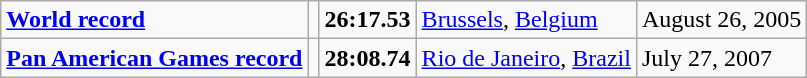<table class="wikitable">
<tr>
<td><strong><a href='#'>World record</a></strong></td>
<td></td>
<td><strong>26:17.53</strong></td>
<td><a href='#'>Brussels</a>, <a href='#'>Belgium</a></td>
<td>August 26, 2005</td>
</tr>
<tr>
<td><strong><a href='#'>Pan American Games record</a></strong></td>
<td></td>
<td><strong>28:08.74</strong></td>
<td><a href='#'>Rio de Janeiro</a>, <a href='#'>Brazil</a></td>
<td>July 27, 2007</td>
</tr>
</table>
